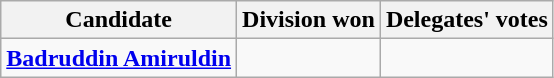<table class=wikitable>
<tr>
<th>Candidate</th>
<th>Division won</th>
<th>Delegates' votes</th>
</tr>
<tr>
<td><strong><a href='#'>Badruddin Amiruldin</a></strong></td>
<td></td>
<td></td>
</tr>
</table>
